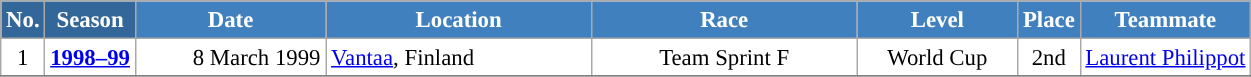<table class="wikitable sortable" style="font-size:95%; text-align:center; border:grey solid 1px; border-collapse:collapse; background:#ffffff;">
<tr style="background:#efefef;">
<th style="background-color:#369; color:white;">No.</th>
<th style="background-color:#369; color:white;">Season</th>
<th style="background-color:#4180be; color:white; width:120px;">Date</th>
<th style="background-color:#4180be; color:white; width:170px;">Location</th>
<th style="background-color:#4180be; color:white; width:170px;">Race</th>
<th style="background-color:#4180be; color:white; width:100px;">Level</th>
<th style="background-color:#4180be; color:white;">Place</th>
<th style="background-color:#4180be; color:white;">Teammate</th>
</tr>
<tr>
<td align=center>1</td>
<td rowspan=1 align=center><strong><a href='#'>1998–99</a></strong></td>
<td align=right>8 March 1999</td>
<td align=left> <a href='#'>Vantaa</a>, Finland</td>
<td>Team Sprint F</td>
<td>World Cup</td>
<td>2nd</td>
<td><a href='#'>Laurent Philippot</a></td>
</tr>
<tr>
</tr>
</table>
